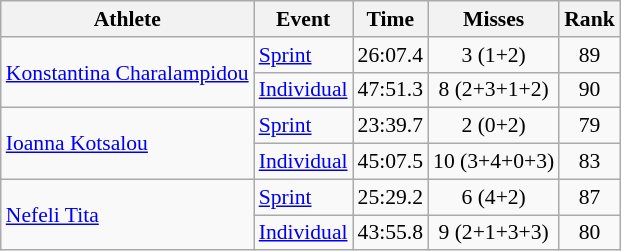<table class="wikitable" style="font-size:90%">
<tr>
<th>Athlete</th>
<th>Event</th>
<th>Time</th>
<th>Misses</th>
<th>Rank</th>
</tr>
<tr align=center>
<td align=left rowspan=2><a href='#'>Konstantina Charalampidou</a></td>
<td align=left><a href='#'>Sprint</a></td>
<td>26:07.4</td>
<td>3 (1+2)</td>
<td>89</td>
</tr>
<tr align=center>
<td align=left><a href='#'>Individual</a></td>
<td>47:51.3</td>
<td>8 (2+3+1+2)</td>
<td>90</td>
</tr>
<tr align=center>
<td align=left rowspan=2><a href='#'>Ioanna Kotsalou</a></td>
<td align=left><a href='#'>Sprint</a></td>
<td>23:39.7</td>
<td>2 (0+2)</td>
<td>79</td>
</tr>
<tr align=center>
<td align=left><a href='#'>Individual</a></td>
<td>45:07.5</td>
<td>10 (3+4+0+3)</td>
<td>83</td>
</tr>
<tr align=center>
<td align=left rowspan=2><a href='#'>Nefeli Tita</a></td>
<td align=left><a href='#'>Sprint</a></td>
<td>25:29.2</td>
<td>6 (4+2)</td>
<td>87</td>
</tr>
<tr align=center>
<td align=left><a href='#'>Individual</a></td>
<td>43:55.8</td>
<td>9 (2+1+3+3)</td>
<td>80</td>
</tr>
</table>
